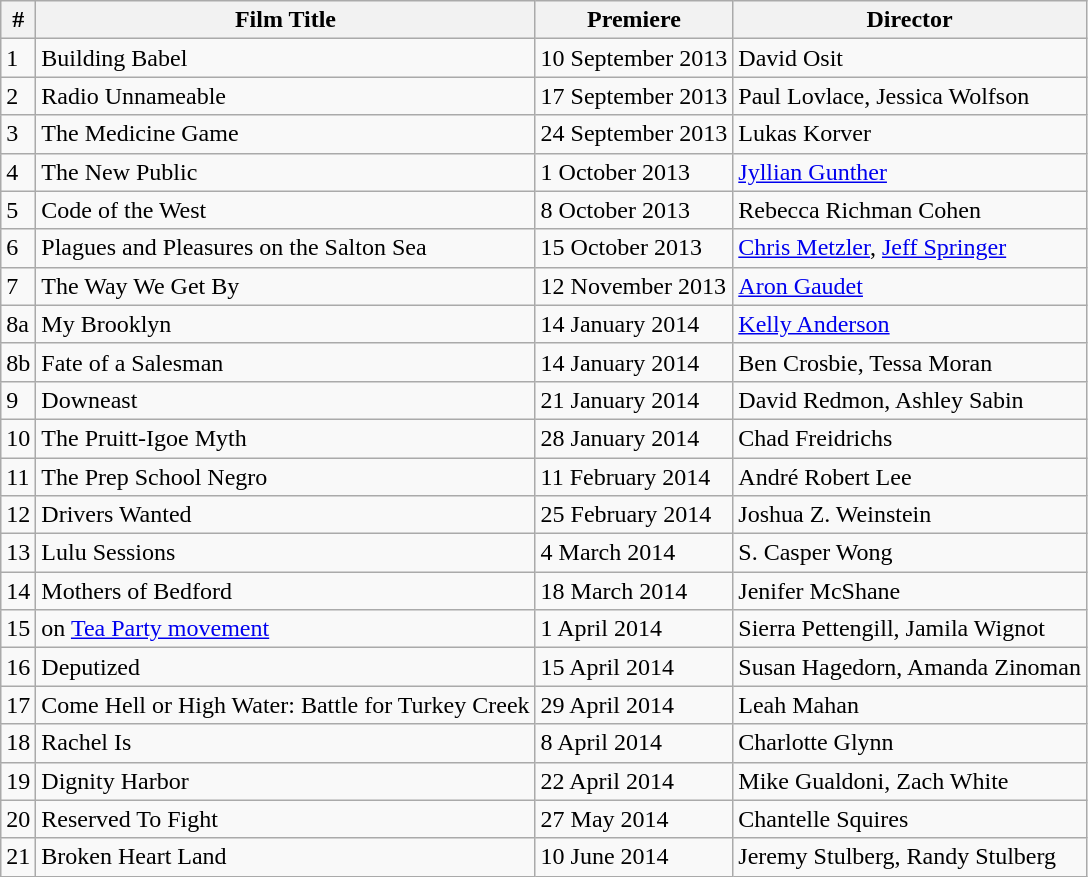<table class="wikitable sortable">
<tr>
<th>#</th>
<th>Film Title</th>
<th>Premiere</th>
<th>Director</th>
</tr>
<tr>
<td>1</td>
<td>Building Babel</td>
<td>10 September 2013</td>
<td>David Osit</td>
</tr>
<tr>
<td>2</td>
<td>Radio Unnameable</td>
<td>17 September 2013</td>
<td>Paul Lovlace, Jessica Wolfson</td>
</tr>
<tr>
<td>3</td>
<td>The Medicine Game</td>
<td>24 September 2013</td>
<td>Lukas Korver</td>
</tr>
<tr>
<td>4</td>
<td>The New Public</td>
<td>1 October 2013</td>
<td><a href='#'>Jyllian Gunther</a></td>
</tr>
<tr>
<td>5</td>
<td>Code of the West</td>
<td>8 October 2013</td>
<td>Rebecca Richman Cohen</td>
</tr>
<tr>
<td>6</td>
<td>Plagues and Pleasures on the Salton Sea</td>
<td>15 October 2013</td>
<td><a href='#'>Chris Metzler</a>, <a href='#'>Jeff Springer</a></td>
</tr>
<tr>
<td>7</td>
<td>The Way We Get By</td>
<td>12 November 2013</td>
<td><a href='#'>Aron Gaudet</a></td>
</tr>
<tr>
<td>8a</td>
<td>My Brooklyn</td>
<td>14 January 2014</td>
<td><a href='#'>Kelly Anderson</a></td>
</tr>
<tr>
<td>8b</td>
<td>Fate of a Salesman</td>
<td>14 January 2014</td>
<td>Ben Crosbie, Tessa Moran</td>
</tr>
<tr>
<td>9</td>
<td>Downeast</td>
<td>21 January 2014</td>
<td>David Redmon, Ashley Sabin</td>
</tr>
<tr>
<td>10</td>
<td>The Pruitt-Igoe Myth</td>
<td>28 January 2014</td>
<td>Chad Freidrichs</td>
</tr>
<tr>
<td>11</td>
<td>The Prep School Negro</td>
<td>11 February 2014</td>
<td>André Robert Lee</td>
</tr>
<tr>
<td>12</td>
<td>Drivers Wanted</td>
<td>25 February 2014</td>
<td>Joshua Z. Weinstein</td>
</tr>
<tr>
<td>13</td>
<td>Lulu Sessions</td>
<td>4 March 2014</td>
<td>S. Casper Wong</td>
</tr>
<tr>
<td>14</td>
<td>Mothers of Bedford</td>
<td>18 March 2014</td>
<td>Jenifer McShane</td>
</tr>
<tr>
<td>15</td>
<td> on <a href='#'>Tea Party movement</a></td>
<td>1 April 2014</td>
<td>Sierra Pettengill, Jamila Wignot</td>
</tr>
<tr>
<td>16</td>
<td>Deputized</td>
<td>15 April 2014</td>
<td>Susan Hagedorn, Amanda Zinoman</td>
</tr>
<tr>
<td>17</td>
<td>Come Hell or High Water: Battle for Turkey Creek</td>
<td>29 April 2014</td>
<td>Leah Mahan</td>
</tr>
<tr>
<td>18</td>
<td>Rachel Is</td>
<td>8 April 2014</td>
<td>Charlotte Glynn</td>
</tr>
<tr>
<td>19</td>
<td>Dignity Harbor</td>
<td>22 April 2014</td>
<td>Mike Gualdoni, Zach White</td>
</tr>
<tr>
<td>20</td>
<td>Reserved To Fight</td>
<td>27 May 2014</td>
<td>Chantelle Squires</td>
</tr>
<tr>
<td>21</td>
<td>Broken Heart Land</td>
<td>10 June 2014</td>
<td>Jeremy Stulberg, Randy Stulberg</td>
</tr>
</table>
